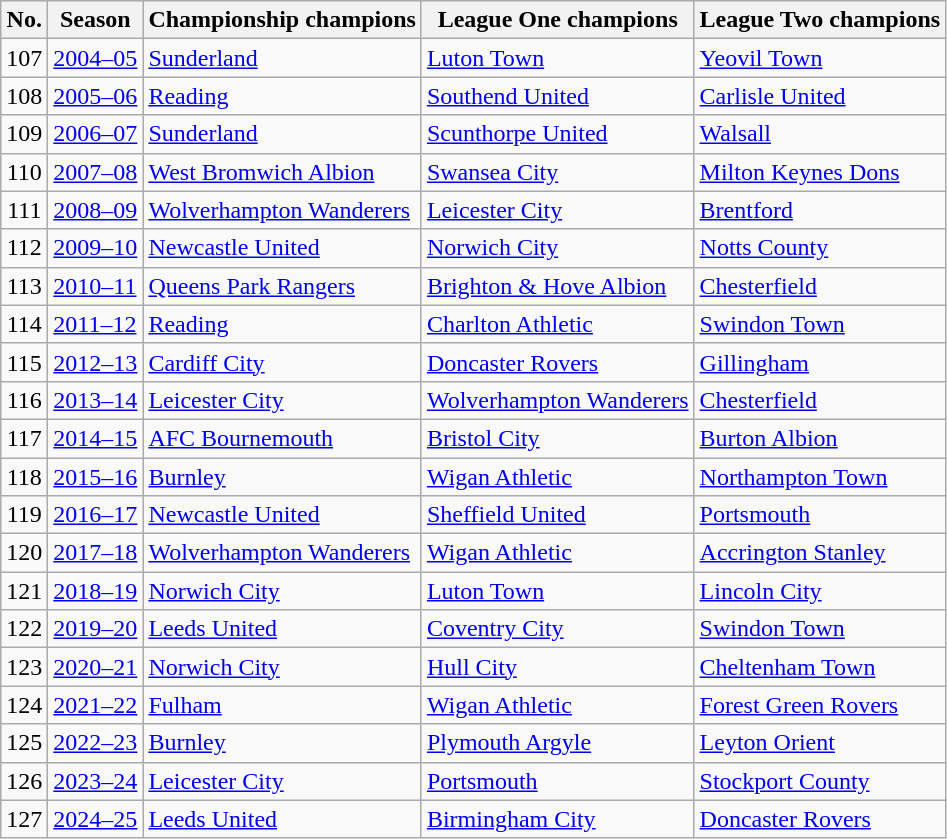<table class="wikitable">
<tr>
<th>No.</th>
<th>Season</th>
<th>Championship champions</th>
<th>League One champions</th>
<th>League Two champions</th>
</tr>
<tr>
<td align=center>107</td>
<td><a href='#'>2004–05</a></td>
<td><a href='#'>Sunderland</a></td>
<td><a href='#'>Luton Town</a></td>
<td><a href='#'>Yeovil Town</a></td>
</tr>
<tr>
<td align=center>108</td>
<td><a href='#'>2005–06</a></td>
<td><a href='#'>Reading</a></td>
<td><a href='#'>Southend United</a></td>
<td><a href='#'>Carlisle United</a></td>
</tr>
<tr>
<td align=center>109</td>
<td><a href='#'>2006–07</a></td>
<td><a href='#'>Sunderland</a></td>
<td><a href='#'>Scunthorpe United</a></td>
<td><a href='#'>Walsall</a></td>
</tr>
<tr>
<td align=center>110</td>
<td><a href='#'>2007–08</a></td>
<td><a href='#'>West Bromwich Albion</a></td>
<td><a href='#'>Swansea City</a></td>
<td><a href='#'>Milton Keynes Dons</a></td>
</tr>
<tr>
<td align=center>111</td>
<td><a href='#'>2008–09</a></td>
<td><a href='#'>Wolverhampton Wanderers</a></td>
<td><a href='#'>Leicester City</a></td>
<td><a href='#'>Brentford</a></td>
</tr>
<tr>
<td align=center>112</td>
<td><a href='#'>2009–10</a></td>
<td><a href='#'>Newcastle United</a></td>
<td><a href='#'>Norwich City</a></td>
<td><a href='#'>Notts County</a></td>
</tr>
<tr>
<td align=center>113</td>
<td><a href='#'>2010–11</a></td>
<td><a href='#'>Queens Park Rangers</a></td>
<td><a href='#'>Brighton & Hove Albion</a></td>
<td><a href='#'>Chesterfield</a></td>
</tr>
<tr>
<td align=center>114</td>
<td><a href='#'>2011–12</a></td>
<td><a href='#'>Reading</a></td>
<td><a href='#'>Charlton Athletic</a></td>
<td><a href='#'>Swindon Town</a></td>
</tr>
<tr>
<td align=center>115</td>
<td><a href='#'>2012–13</a></td>
<td><a href='#'>Cardiff City</a></td>
<td><a href='#'>Doncaster Rovers</a></td>
<td><a href='#'>Gillingham</a></td>
</tr>
<tr>
<td align=center>116</td>
<td><a href='#'>2013–14</a></td>
<td><a href='#'>Leicester City</a></td>
<td><a href='#'>Wolverhampton Wanderers</a></td>
<td><a href='#'>Chesterfield</a></td>
</tr>
<tr>
<td align=center>117</td>
<td><a href='#'>2014–15</a></td>
<td><a href='#'>AFC Bournemouth</a></td>
<td><a href='#'>Bristol City</a></td>
<td><a href='#'>Burton Albion</a></td>
</tr>
<tr>
<td align=center>118</td>
<td><a href='#'>2015–16</a></td>
<td><a href='#'>Burnley</a></td>
<td><a href='#'>Wigan Athletic</a></td>
<td><a href='#'>Northampton Town</a></td>
</tr>
<tr>
<td align=center>119</td>
<td><a href='#'>2016–17</a></td>
<td><a href='#'>Newcastle United</a></td>
<td><a href='#'>Sheffield United</a></td>
<td><a href='#'>Portsmouth</a></td>
</tr>
<tr>
<td align=center>120</td>
<td><a href='#'>2017–18</a></td>
<td><a href='#'>Wolverhampton Wanderers</a></td>
<td><a href='#'>Wigan Athletic</a></td>
<td><a href='#'>Accrington Stanley</a></td>
</tr>
<tr>
<td align=center>121</td>
<td><a href='#'>2018–19</a></td>
<td><a href='#'>Norwich City</a></td>
<td><a href='#'>Luton Town</a></td>
<td><a href='#'>Lincoln City</a></td>
</tr>
<tr>
<td align=center>122</td>
<td><a href='#'>2019–20</a></td>
<td><a href='#'>Leeds United</a></td>
<td><a href='#'>Coventry City</a></td>
<td><a href='#'>Swindon Town</a></td>
</tr>
<tr>
<td align=center>123</td>
<td><a href='#'>2020–21</a></td>
<td><a href='#'>Norwich City</a></td>
<td><a href='#'>Hull City</a></td>
<td><a href='#'>Cheltenham Town</a></td>
</tr>
<tr>
<td align=center>124</td>
<td><a href='#'>2021–22</a></td>
<td><a href='#'>Fulham</a></td>
<td><a href='#'>Wigan Athletic</a></td>
<td><a href='#'>Forest Green Rovers</a></td>
</tr>
<tr>
<td align=center>125</td>
<td><a href='#'>2022–23</a></td>
<td><a href='#'>Burnley</a></td>
<td><a href='#'>Plymouth Argyle</a></td>
<td><a href='#'>Leyton Orient</a></td>
</tr>
<tr>
<td align=center>126</td>
<td><a href='#'>2023–24</a></td>
<td><a href='#'>Leicester City</a></td>
<td><a href='#'>Portsmouth</a></td>
<td><a href='#'>Stockport County</a></td>
</tr>
<tr>
<td align=center>127</td>
<td><a href='#'>2024–25</a></td>
<td><a href='#'>Leeds United</a></td>
<td><a href='#'>Birmingham City</a></td>
<td><a href='#'>Doncaster Rovers</a></td>
</tr>
</table>
